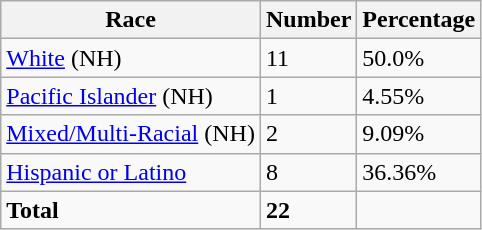<table class="wikitable">
<tr>
<th>Race</th>
<th>Number</th>
<th>Percentage</th>
</tr>
<tr>
<td><a href='#'>White</a> (NH)</td>
<td>11</td>
<td>50.0%</td>
</tr>
<tr>
<td><a href='#'>Pacific Islander</a> (NH)</td>
<td>1</td>
<td>4.55%</td>
</tr>
<tr>
<td><a href='#'>Mixed/Multi-Racial</a> (NH)</td>
<td>2</td>
<td>9.09%</td>
</tr>
<tr>
<td><a href='#'>Hispanic or Latino</a></td>
<td>8</td>
<td>36.36%</td>
</tr>
<tr>
<td><strong>Total</strong></td>
<td><strong>22</strong></td>
<td></td>
</tr>
</table>
